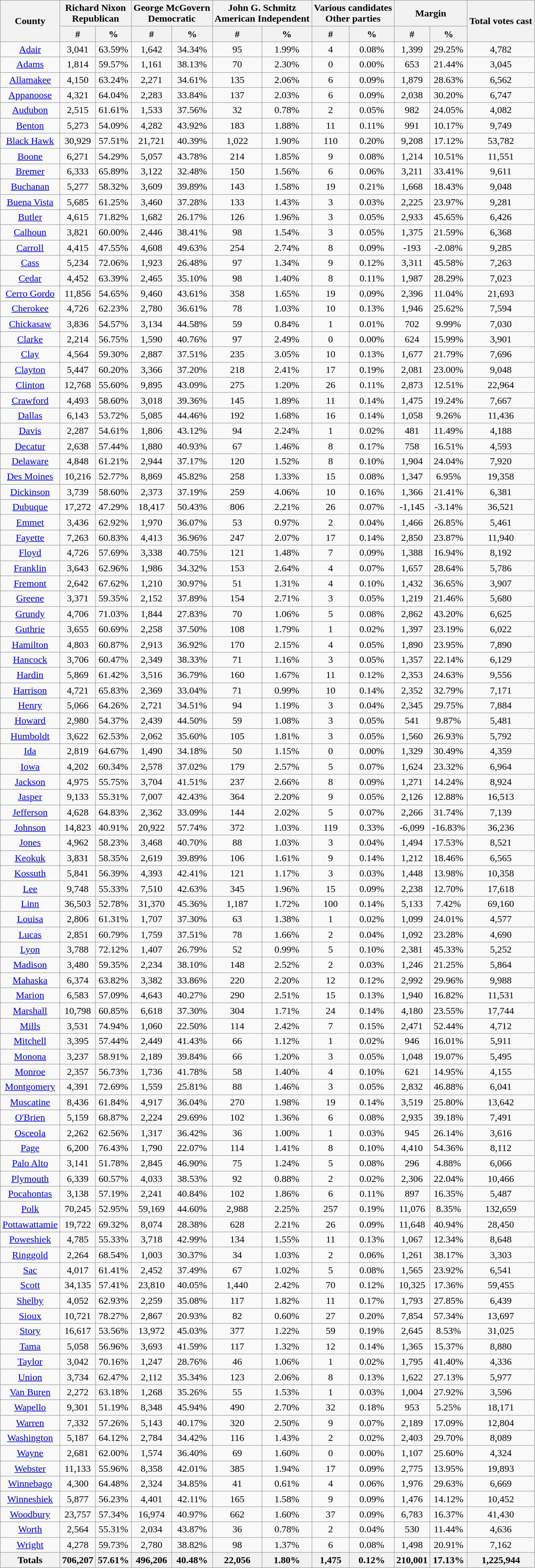<table class="wikitable sortable">
<tr>
<th style="text-align:center;" rowspan="2">County</th>
<th style="text-align:center;" colspan="2">Richard Nixon<br>Republican</th>
<th style="text-align:center;" colspan="2">George McGovern<br>Democratic</th>
<th style="text-align:center;" colspan="2">John G. Schmitz<br>American Independent</th>
<th style="text-align:center;" colspan="2">Various candidates<br>Other parties</th>
<th style="text-align:center;" colspan="2">Margin</th>
<th style="text-align:center;" rowspan="2">Total votes cast</th>
</tr>
<tr>
<th data-sort-type="number">#</th>
<th data-sort-type="number">%</th>
<th data-sort-type="number">#</th>
<th data-sort-type="number">%</th>
<th data-sort-type="number">#</th>
<th data-sort-type="number">%</th>
<th data-sort-type="number">#</th>
<th data-sort-type="number">%</th>
<th data-sort-type="number">#</th>
<th data-sort-type="number">%</th>
</tr>
<tr style="text-align:center;">
<td><a href='#'>Adair</a></td>
<td>3,041</td>
<td>63.59%</td>
<td>1,642</td>
<td>34.34%</td>
<td>95</td>
<td>1.99%</td>
<td>4</td>
<td>0.08%</td>
<td>1,399</td>
<td>29.25%</td>
<td>4,782</td>
</tr>
<tr style="text-align:center;">
<td><a href='#'>Adams</a></td>
<td>1,814</td>
<td>59.57%</td>
<td>1,161</td>
<td>38.13%</td>
<td>70</td>
<td>2.30%</td>
<td>0</td>
<td>0.00%</td>
<td>653</td>
<td>21.44%</td>
<td>3,045</td>
</tr>
<tr style="text-align:center;">
<td><a href='#'>Allamakee</a></td>
<td>4,150</td>
<td>63.24%</td>
<td>2,271</td>
<td>34.61%</td>
<td>135</td>
<td>2.06%</td>
<td>6</td>
<td>0.09%</td>
<td>1,879</td>
<td>28.63%</td>
<td>6,562</td>
</tr>
<tr style="text-align:center;">
<td><a href='#'>Appanoose</a></td>
<td>4,321</td>
<td>64.04%</td>
<td>2,283</td>
<td>33.84%</td>
<td>137</td>
<td>2.03%</td>
<td>6</td>
<td>0.09%</td>
<td>2,038</td>
<td>30.20%</td>
<td>6,747</td>
</tr>
<tr style="text-align:center;">
<td><a href='#'>Audubon</a></td>
<td>2,515</td>
<td>61.61%</td>
<td>1,533</td>
<td>37.56%</td>
<td>32</td>
<td>0.78%</td>
<td>2</td>
<td>0.05%</td>
<td>982</td>
<td>24.05%</td>
<td>4,082</td>
</tr>
<tr style="text-align:center;">
<td><a href='#'>Benton</a></td>
<td>5,273</td>
<td>54.09%</td>
<td>4,282</td>
<td>43.92%</td>
<td>183</td>
<td>1.88%</td>
<td>11</td>
<td>0.11%</td>
<td>991</td>
<td>10.17%</td>
<td>9,749</td>
</tr>
<tr style="text-align:center;">
<td><a href='#'>Black Hawk</a></td>
<td>30,929</td>
<td>57.51%</td>
<td>21,721</td>
<td>40.39%</td>
<td>1,022</td>
<td>1.90%</td>
<td>110</td>
<td>0.20%</td>
<td>9,208</td>
<td>17.12%</td>
<td>53,782</td>
</tr>
<tr style="text-align:center;">
<td><a href='#'>Boone</a></td>
<td>6,271</td>
<td>54.29%</td>
<td>5,057</td>
<td>43.78%</td>
<td>214</td>
<td>1.85%</td>
<td>9</td>
<td>0.08%</td>
<td>1,214</td>
<td>10.51%</td>
<td>11,551</td>
</tr>
<tr style="text-align:center;">
<td><a href='#'>Bremer</a></td>
<td>6,333</td>
<td>65.89%</td>
<td>3,122</td>
<td>32.48%</td>
<td>150</td>
<td>1.56%</td>
<td>6</td>
<td>0.06%</td>
<td>3,211</td>
<td>33.41%</td>
<td>9,611</td>
</tr>
<tr style="text-align:center;">
<td><a href='#'>Buchanan</a></td>
<td>5,277</td>
<td>58.32%</td>
<td>3,609</td>
<td>39.89%</td>
<td>143</td>
<td>1.58%</td>
<td>19</td>
<td>0.21%</td>
<td>1,668</td>
<td>18.43%</td>
<td>9,048</td>
</tr>
<tr style="text-align:center;">
<td><a href='#'>Buena Vista</a></td>
<td>5,685</td>
<td>61.25%</td>
<td>3,460</td>
<td>37.28%</td>
<td>133</td>
<td>1.43%</td>
<td>3</td>
<td>0.03%</td>
<td>2,225</td>
<td>23.97%</td>
<td>9,281</td>
</tr>
<tr style="text-align:center;">
<td><a href='#'>Butler</a></td>
<td>4,615</td>
<td>71.82%</td>
<td>1,682</td>
<td>26.17%</td>
<td>126</td>
<td>1.96%</td>
<td>3</td>
<td>0.05%</td>
<td>2,933</td>
<td>45.65%</td>
<td>6,426</td>
</tr>
<tr style="text-align:center;">
<td><a href='#'>Calhoun</a></td>
<td>3,821</td>
<td>60.00%</td>
<td>2,446</td>
<td>38.41%</td>
<td>98</td>
<td>1.54%</td>
<td>3</td>
<td>0.05%</td>
<td>1,375</td>
<td>21.59%</td>
<td>6,368</td>
</tr>
<tr style="text-align:center;">
<td><a href='#'>Carroll</a></td>
<td>4,415</td>
<td>47.55%</td>
<td>4,608</td>
<td>49.63%</td>
<td>254</td>
<td>2.74%</td>
<td>8</td>
<td>0.09%</td>
<td>-193</td>
<td>-2.08%</td>
<td>9,285</td>
</tr>
<tr style="text-align:center;">
<td><a href='#'>Cass</a></td>
<td>5,234</td>
<td>72.06%</td>
<td>1,923</td>
<td>26.48%</td>
<td>97</td>
<td>1.34%</td>
<td>9</td>
<td>0.12%</td>
<td>3,311</td>
<td>45.58%</td>
<td>7,263</td>
</tr>
<tr style="text-align:center;">
<td><a href='#'>Cedar</a></td>
<td>4,452</td>
<td>63.39%</td>
<td>2,465</td>
<td>35.10%</td>
<td>98</td>
<td>1.40%</td>
<td>8</td>
<td>0.11%</td>
<td>1,987</td>
<td>28.29%</td>
<td>7,023</td>
</tr>
<tr style="text-align:center;">
<td><a href='#'>Cerro Gordo</a></td>
<td>11,856</td>
<td>54.65%</td>
<td>9,460</td>
<td>43.61%</td>
<td>358</td>
<td>1.65%</td>
<td>19</td>
<td>0.09%</td>
<td>2,396</td>
<td>11.04%</td>
<td>21,693</td>
</tr>
<tr style="text-align:center;">
<td><a href='#'>Cherokee</a></td>
<td>4,726</td>
<td>62.23%</td>
<td>2,780</td>
<td>36.61%</td>
<td>78</td>
<td>1.03%</td>
<td>10</td>
<td>0.13%</td>
<td>1,946</td>
<td>25.62%</td>
<td>7,594</td>
</tr>
<tr style="text-align:center;">
<td><a href='#'>Chickasaw</a></td>
<td>3,836</td>
<td>54.57%</td>
<td>3,134</td>
<td>44.58%</td>
<td>59</td>
<td>0.84%</td>
<td>1</td>
<td>0.01%</td>
<td>702</td>
<td>9.99%</td>
<td>7,030</td>
</tr>
<tr style="text-align:center;">
<td><a href='#'>Clarke</a></td>
<td>2,214</td>
<td>56.75%</td>
<td>1,590</td>
<td>40.76%</td>
<td>97</td>
<td>2.49%</td>
<td>0</td>
<td>0.00%</td>
<td>624</td>
<td>15.99%</td>
<td>3,901</td>
</tr>
<tr style="text-align:center;">
<td><a href='#'>Clay</a></td>
<td>4,564</td>
<td>59.30%</td>
<td>2,887</td>
<td>37.51%</td>
<td>235</td>
<td>3.05%</td>
<td>10</td>
<td>0.13%</td>
<td>1,677</td>
<td>21.79%</td>
<td>7,696</td>
</tr>
<tr style="text-align:center;">
<td><a href='#'>Clayton</a></td>
<td>5,447</td>
<td>60.20%</td>
<td>3,366</td>
<td>37.20%</td>
<td>218</td>
<td>2.41%</td>
<td>17</td>
<td>0.19%</td>
<td>2,081</td>
<td>23.00%</td>
<td>9,048</td>
</tr>
<tr style="text-align:center;">
<td><a href='#'>Clinton</a></td>
<td>12,768</td>
<td>55.60%</td>
<td>9,895</td>
<td>43.09%</td>
<td>275</td>
<td>1.20%</td>
<td>26</td>
<td>0.11%</td>
<td>2,873</td>
<td>12.51%</td>
<td>22,964</td>
</tr>
<tr style="text-align:center;">
<td><a href='#'>Crawford</a></td>
<td>4,493</td>
<td>58.60%</td>
<td>3,018</td>
<td>39.36%</td>
<td>145</td>
<td>1.89%</td>
<td>11</td>
<td>0.14%</td>
<td>1,475</td>
<td>19.24%</td>
<td>7,667</td>
</tr>
<tr style="text-align:center;">
<td><a href='#'>Dallas</a></td>
<td>6,143</td>
<td>53.72%</td>
<td>5,085</td>
<td>44.46%</td>
<td>192</td>
<td>1.68%</td>
<td>16</td>
<td>0.14%</td>
<td>1,058</td>
<td>9.26%</td>
<td>11,436</td>
</tr>
<tr style="text-align:center;">
<td><a href='#'>Davis</a></td>
<td>2,287</td>
<td>54.61%</td>
<td>1,806</td>
<td>43.12%</td>
<td>94</td>
<td>2.24%</td>
<td>1</td>
<td>0.02%</td>
<td>481</td>
<td>11.49%</td>
<td>4,188</td>
</tr>
<tr style="text-align:center;">
<td><a href='#'>Decatur</a></td>
<td>2,638</td>
<td>57.44%</td>
<td>1,880</td>
<td>40.93%</td>
<td>67</td>
<td>1.46%</td>
<td>8</td>
<td>0.17%</td>
<td>758</td>
<td>16.51%</td>
<td>4,593</td>
</tr>
<tr style="text-align:center;">
<td><a href='#'>Delaware</a></td>
<td>4,848</td>
<td>61.21%</td>
<td>2,944</td>
<td>37.17%</td>
<td>120</td>
<td>1.52%</td>
<td>8</td>
<td>0.10%</td>
<td>1,904</td>
<td>24.04%</td>
<td>7,920</td>
</tr>
<tr style="text-align:center;">
<td><a href='#'>Des Moines</a></td>
<td>10,216</td>
<td>52.77%</td>
<td>8,869</td>
<td>45.82%</td>
<td>258</td>
<td>1.33%</td>
<td>15</td>
<td>0.08%</td>
<td>1,347</td>
<td>6.95%</td>
<td>19,358</td>
</tr>
<tr style="text-align:center;">
<td><a href='#'>Dickinson</a></td>
<td>3,739</td>
<td>58.60%</td>
<td>2,373</td>
<td>37.19%</td>
<td>259</td>
<td>4.06%</td>
<td>10</td>
<td>0.16%</td>
<td>1,366</td>
<td>21.41%</td>
<td>6,381</td>
</tr>
<tr style="text-align:center;">
<td><a href='#'>Dubuque</a></td>
<td>17,272</td>
<td>47.29%</td>
<td>18,417</td>
<td>50.43%</td>
<td>806</td>
<td>2.21%</td>
<td>26</td>
<td>0.07%</td>
<td>-1,145</td>
<td>-3.14%</td>
<td>36,521</td>
</tr>
<tr style="text-align:center;">
<td><a href='#'>Emmet</a></td>
<td>3,436</td>
<td>62.92%</td>
<td>1,970</td>
<td>36.07%</td>
<td>53</td>
<td>0.97%</td>
<td>2</td>
<td>0.04%</td>
<td>1,466</td>
<td>26.85%</td>
<td>5,461</td>
</tr>
<tr style="text-align:center;">
<td><a href='#'>Fayette</a></td>
<td>7,263</td>
<td>60.83%</td>
<td>4,413</td>
<td>36.96%</td>
<td>247</td>
<td>2.07%</td>
<td>17</td>
<td>0.14%</td>
<td>2,850</td>
<td>23.87%</td>
<td>11,940</td>
</tr>
<tr style="text-align:center;">
<td><a href='#'>Floyd</a></td>
<td>4,726</td>
<td>57.69%</td>
<td>3,338</td>
<td>40.75%</td>
<td>121</td>
<td>1.48%</td>
<td>7</td>
<td>0.09%</td>
<td>1,388</td>
<td>16.94%</td>
<td>8,192</td>
</tr>
<tr style="text-align:center;">
<td><a href='#'>Franklin</a></td>
<td>3,643</td>
<td>62.96%</td>
<td>1,986</td>
<td>34.32%</td>
<td>153</td>
<td>2.64%</td>
<td>4</td>
<td>0.07%</td>
<td>1,657</td>
<td>28.64%</td>
<td>5,786</td>
</tr>
<tr style="text-align:center;">
<td><a href='#'>Fremont</a></td>
<td>2,642</td>
<td>67.62%</td>
<td>1,210</td>
<td>30.97%</td>
<td>51</td>
<td>1.31%</td>
<td>4</td>
<td>0.10%</td>
<td>1,432</td>
<td>36.65%</td>
<td>3,907</td>
</tr>
<tr style="text-align:center;">
<td><a href='#'>Greene</a></td>
<td>3,371</td>
<td>59.35%</td>
<td>2,152</td>
<td>37.89%</td>
<td>154</td>
<td>2.71%</td>
<td>3</td>
<td>0.05%</td>
<td>1,219</td>
<td>21.46%</td>
<td>5,680</td>
</tr>
<tr style="text-align:center;">
<td><a href='#'>Grundy</a></td>
<td>4,706</td>
<td>71.03%</td>
<td>1,844</td>
<td>27.83%</td>
<td>70</td>
<td>1.06%</td>
<td>5</td>
<td>0.08%</td>
<td>2,862</td>
<td>43.20%</td>
<td>6,625</td>
</tr>
<tr style="text-align:center;">
<td><a href='#'>Guthrie</a></td>
<td>3,655</td>
<td>60.69%</td>
<td>2,258</td>
<td>37.50%</td>
<td>108</td>
<td>1.79%</td>
<td>1</td>
<td>0.02%</td>
<td>1,397</td>
<td>23.19%</td>
<td>6,022</td>
</tr>
<tr style="text-align:center;">
<td><a href='#'>Hamilton</a></td>
<td>4,803</td>
<td>60.87%</td>
<td>2,913</td>
<td>36.92%</td>
<td>170</td>
<td>2.15%</td>
<td>4</td>
<td>0.05%</td>
<td>1,890</td>
<td>23.95%</td>
<td>7,890</td>
</tr>
<tr style="text-align:center;">
<td><a href='#'>Hancock</a></td>
<td>3,706</td>
<td>60.47%</td>
<td>2,349</td>
<td>38.33%</td>
<td>71</td>
<td>1.16%</td>
<td>3</td>
<td>0.05%</td>
<td>1,357</td>
<td>22.14%</td>
<td>6,129</td>
</tr>
<tr style="text-align:center;">
<td><a href='#'>Hardin</a></td>
<td>5,869</td>
<td>61.42%</td>
<td>3,516</td>
<td>36.79%</td>
<td>160</td>
<td>1.67%</td>
<td>11</td>
<td>0.12%</td>
<td>2,353</td>
<td>24.63%</td>
<td>9,556</td>
</tr>
<tr style="text-align:center;">
<td><a href='#'>Harrison</a></td>
<td>4,721</td>
<td>65.83%</td>
<td>2,369</td>
<td>33.04%</td>
<td>71</td>
<td>0.99%</td>
<td>10</td>
<td>0.14%</td>
<td>2,352</td>
<td>32.79%</td>
<td>7,171</td>
</tr>
<tr style="text-align:center;">
<td><a href='#'>Henry</a></td>
<td>5,066</td>
<td>64.26%</td>
<td>2,721</td>
<td>34.51%</td>
<td>94</td>
<td>1.19%</td>
<td>3</td>
<td>0.04%</td>
<td>2,345</td>
<td>29.75%</td>
<td>7,884</td>
</tr>
<tr style="text-align:center;">
<td><a href='#'>Howard</a></td>
<td>2,980</td>
<td>54.37%</td>
<td>2,439</td>
<td>44.50%</td>
<td>59</td>
<td>1.08%</td>
<td>3</td>
<td>0.05%</td>
<td>541</td>
<td>9.87%</td>
<td>5,481</td>
</tr>
<tr style="text-align:center;">
<td><a href='#'>Humboldt</a></td>
<td>3,622</td>
<td>62.53%</td>
<td>2,062</td>
<td>35.60%</td>
<td>105</td>
<td>1.81%</td>
<td>3</td>
<td>0.05%</td>
<td>1,560</td>
<td>26.93%</td>
<td>5,792</td>
</tr>
<tr style="text-align:center;">
<td><a href='#'>Ida</a></td>
<td>2,819</td>
<td>64.67%</td>
<td>1,490</td>
<td>34.18%</td>
<td>50</td>
<td>1.15%</td>
<td>0</td>
<td>0.00%</td>
<td>1,329</td>
<td>30.49%</td>
<td>4,359</td>
</tr>
<tr style="text-align:center;">
<td><a href='#'>Iowa</a></td>
<td>4,202</td>
<td>60.34%</td>
<td>2,578</td>
<td>37.02%</td>
<td>179</td>
<td>2.57%</td>
<td>5</td>
<td>0.07%</td>
<td>1,624</td>
<td>23.32%</td>
<td>6,964</td>
</tr>
<tr style="text-align:center;">
<td><a href='#'>Jackson</a></td>
<td>4,975</td>
<td>55.75%</td>
<td>3,704</td>
<td>41.51%</td>
<td>237</td>
<td>2.66%</td>
<td>8</td>
<td>0.09%</td>
<td>1,271</td>
<td>14.24%</td>
<td>8,924</td>
</tr>
<tr style="text-align:center;">
<td><a href='#'>Jasper</a></td>
<td>9,133</td>
<td>55.31%</td>
<td>7,007</td>
<td>42.43%</td>
<td>364</td>
<td>2.20%</td>
<td>9</td>
<td>0.05%</td>
<td>2,126</td>
<td>12.88%</td>
<td>16,513</td>
</tr>
<tr style="text-align:center;">
<td><a href='#'>Jefferson</a></td>
<td>4,628</td>
<td>64.83%</td>
<td>2,362</td>
<td>33.09%</td>
<td>144</td>
<td>2.02%</td>
<td>5</td>
<td>0.07%</td>
<td>2,266</td>
<td>31.74%</td>
<td>7,139</td>
</tr>
<tr style="text-align:center;">
<td><a href='#'>Johnson</a></td>
<td>14,823</td>
<td>40.91%</td>
<td>20,922</td>
<td>57.74%</td>
<td>372</td>
<td>1.03%</td>
<td>119</td>
<td>0.33%</td>
<td>-6,099</td>
<td>-16.83%</td>
<td>36,236</td>
</tr>
<tr style="text-align:center;">
<td><a href='#'>Jones</a></td>
<td>4,962</td>
<td>58.23%</td>
<td>3,468</td>
<td>40.70%</td>
<td>88</td>
<td>1.03%</td>
<td>3</td>
<td>0.04%</td>
<td>1,494</td>
<td>17.53%</td>
<td>8,521</td>
</tr>
<tr style="text-align:center;">
<td><a href='#'>Keokuk</a></td>
<td>3,831</td>
<td>58.35%</td>
<td>2,619</td>
<td>39.89%</td>
<td>106</td>
<td>1.61%</td>
<td>9</td>
<td>0.14%</td>
<td>1,212</td>
<td>18.46%</td>
<td>6,565</td>
</tr>
<tr style="text-align:center;">
<td><a href='#'>Kossuth</a></td>
<td>5,841</td>
<td>56.39%</td>
<td>4,393</td>
<td>42.41%</td>
<td>121</td>
<td>1.17%</td>
<td>3</td>
<td>0.03%</td>
<td>1,448</td>
<td>13.98%</td>
<td>10,358</td>
</tr>
<tr style="text-align:center;">
<td><a href='#'>Lee</a></td>
<td>9,748</td>
<td>55.33%</td>
<td>7,510</td>
<td>42.63%</td>
<td>345</td>
<td>1.96%</td>
<td>15</td>
<td>0.09%</td>
<td>2,238</td>
<td>12.70%</td>
<td>17,618</td>
</tr>
<tr style="text-align:center;">
<td><a href='#'>Linn</a></td>
<td>36,503</td>
<td>52.78%</td>
<td>31,370</td>
<td>45.36%</td>
<td>1,187</td>
<td>1.72%</td>
<td>100</td>
<td>0.14%</td>
<td>5,133</td>
<td>7.42%</td>
<td>69,160</td>
</tr>
<tr style="text-align:center;">
<td><a href='#'>Louisa</a></td>
<td>2,806</td>
<td>61.31%</td>
<td>1,707</td>
<td>37.30%</td>
<td>63</td>
<td>1.38%</td>
<td>1</td>
<td>0.02%</td>
<td>1,099</td>
<td>24.01%</td>
<td>4,577</td>
</tr>
<tr style="text-align:center;">
<td><a href='#'>Lucas</a></td>
<td>2,851</td>
<td>60.79%</td>
<td>1,759</td>
<td>37.51%</td>
<td>78</td>
<td>1.66%</td>
<td>2</td>
<td>0.04%</td>
<td>1,092</td>
<td>23.28%</td>
<td>4,690</td>
</tr>
<tr style="text-align:center;">
<td><a href='#'>Lyon</a></td>
<td>3,788</td>
<td>72.12%</td>
<td>1,407</td>
<td>26.79%</td>
<td>52</td>
<td>0.99%</td>
<td>5</td>
<td>0.10%</td>
<td>2,381</td>
<td>45.33%</td>
<td>5,252</td>
</tr>
<tr style="text-align:center;">
<td><a href='#'>Madison</a></td>
<td>3,480</td>
<td>59.35%</td>
<td>2,234</td>
<td>38.10%</td>
<td>148</td>
<td>2.52%</td>
<td>2</td>
<td>0.03%</td>
<td>1,246</td>
<td>21.25%</td>
<td>5,864</td>
</tr>
<tr style="text-align:center;">
<td><a href='#'>Mahaska</a></td>
<td>6,374</td>
<td>63.82%</td>
<td>3,382</td>
<td>33.86%</td>
<td>220</td>
<td>2.20%</td>
<td>12</td>
<td>0.12%</td>
<td>2,992</td>
<td>29.96%</td>
<td>9,988</td>
</tr>
<tr style="text-align:center;">
<td><a href='#'>Marion</a></td>
<td>6,583</td>
<td>57.09%</td>
<td>4,643</td>
<td>40.27%</td>
<td>290</td>
<td>2.51%</td>
<td>15</td>
<td>0.13%</td>
<td>1,940</td>
<td>16.82%</td>
<td>11,531</td>
</tr>
<tr style="text-align:center;">
<td><a href='#'>Marshall</a></td>
<td>10,798</td>
<td>60.85%</td>
<td>6,618</td>
<td>37.30%</td>
<td>304</td>
<td>1.71%</td>
<td>24</td>
<td>0.14%</td>
<td>4,180</td>
<td>23.55%</td>
<td>17,744</td>
</tr>
<tr style="text-align:center;">
<td><a href='#'>Mills</a></td>
<td>3,531</td>
<td>74.94%</td>
<td>1,060</td>
<td>22.50%</td>
<td>114</td>
<td>2.42%</td>
<td>7</td>
<td>0.15%</td>
<td>2,471</td>
<td>52.44%</td>
<td>4,712</td>
</tr>
<tr style="text-align:center;">
<td><a href='#'>Mitchell</a></td>
<td>3,395</td>
<td>57.44%</td>
<td>2,449</td>
<td>41.43%</td>
<td>66</td>
<td>1.12%</td>
<td>1</td>
<td>0.02%</td>
<td>946</td>
<td>16.01%</td>
<td>5,911</td>
</tr>
<tr style="text-align:center;">
<td><a href='#'>Monona</a></td>
<td>3,237</td>
<td>58.91%</td>
<td>2,189</td>
<td>39.84%</td>
<td>66</td>
<td>1.20%</td>
<td>3</td>
<td>0.05%</td>
<td>1,048</td>
<td>19.07%</td>
<td>5,495</td>
</tr>
<tr style="text-align:center;">
<td><a href='#'>Monroe</a></td>
<td>2,357</td>
<td>56.73%</td>
<td>1,736</td>
<td>41.78%</td>
<td>58</td>
<td>1.40%</td>
<td>4</td>
<td>0.10%</td>
<td>621</td>
<td>14.95%</td>
<td>4,155</td>
</tr>
<tr style="text-align:center;">
<td><a href='#'>Montgomery</a></td>
<td>4,391</td>
<td>72.69%</td>
<td>1,559</td>
<td>25.81%</td>
<td>88</td>
<td>1.46%</td>
<td>3</td>
<td>0.05%</td>
<td>2,832</td>
<td>46.88%</td>
<td>6,041</td>
</tr>
<tr style="text-align:center;">
<td><a href='#'>Muscatine</a></td>
<td>8,436</td>
<td>61.84%</td>
<td>4,917</td>
<td>36.04%</td>
<td>270</td>
<td>1.98%</td>
<td>19</td>
<td>0.14%</td>
<td>3,519</td>
<td>25.80%</td>
<td>13,642</td>
</tr>
<tr style="text-align:center;">
<td><a href='#'>O'Brien</a></td>
<td>5,159</td>
<td>68.87%</td>
<td>2,224</td>
<td>29.69%</td>
<td>102</td>
<td>1.36%</td>
<td>6</td>
<td>0.08%</td>
<td>2,935</td>
<td>39.18%</td>
<td>7,491</td>
</tr>
<tr style="text-align:center;">
<td><a href='#'>Osceola</a></td>
<td>2,262</td>
<td>62.56%</td>
<td>1,317</td>
<td>36.42%</td>
<td>36</td>
<td>1.00%</td>
<td>1</td>
<td>0.03%</td>
<td>945</td>
<td>26.14%</td>
<td>3,616</td>
</tr>
<tr style="text-align:center;">
<td><a href='#'>Page</a></td>
<td>6,200</td>
<td>76.43%</td>
<td>1,790</td>
<td>22.07%</td>
<td>114</td>
<td>1.41%</td>
<td>8</td>
<td>0.10%</td>
<td>4,410</td>
<td>54.36%</td>
<td>8,112</td>
</tr>
<tr style="text-align:center;">
<td><a href='#'>Palo Alto</a></td>
<td>3,141</td>
<td>51.78%</td>
<td>2,845</td>
<td>46.90%</td>
<td>75</td>
<td>1.24%</td>
<td>5</td>
<td>0.08%</td>
<td>296</td>
<td>4.88%</td>
<td>6,066</td>
</tr>
<tr style="text-align:center;">
<td><a href='#'>Plymouth</a></td>
<td>6,339</td>
<td>60.57%</td>
<td>4,033</td>
<td>38.53%</td>
<td>92</td>
<td>0.88%</td>
<td>2</td>
<td>0.02%</td>
<td>2,306</td>
<td>22.04%</td>
<td>10,466</td>
</tr>
<tr style="text-align:center;">
<td><a href='#'>Pocahontas</a></td>
<td>3,138</td>
<td>57.19%</td>
<td>2,241</td>
<td>40.84%</td>
<td>102</td>
<td>1.86%</td>
<td>6</td>
<td>0.11%</td>
<td>897</td>
<td>16.35%</td>
<td>5,487</td>
</tr>
<tr style="text-align:center;">
<td><a href='#'>Polk</a></td>
<td>70,245</td>
<td>52.95%</td>
<td>59,169</td>
<td>44.60%</td>
<td>2,988</td>
<td>2.25%</td>
<td>257</td>
<td>0.19%</td>
<td>11,076</td>
<td>8.35%</td>
<td>132,659</td>
</tr>
<tr style="text-align:center;">
<td><a href='#'>Pottawattamie</a></td>
<td>19,722</td>
<td>69.32%</td>
<td>8,074</td>
<td>28.38%</td>
<td>628</td>
<td>2.21%</td>
<td>26</td>
<td>0.09%</td>
<td>11,648</td>
<td>40.94%</td>
<td>28,450</td>
</tr>
<tr style="text-align:center;">
<td><a href='#'>Poweshiek</a></td>
<td>4,785</td>
<td>55.33%</td>
<td>3,718</td>
<td>42.99%</td>
<td>134</td>
<td>1.55%</td>
<td>11</td>
<td>0.13%</td>
<td>1,067</td>
<td>12.34%</td>
<td>8,648</td>
</tr>
<tr style="text-align:center;">
<td><a href='#'>Ringgold</a></td>
<td>2,264</td>
<td>68.54%</td>
<td>1,003</td>
<td>30.37%</td>
<td>34</td>
<td>1.03%</td>
<td>2</td>
<td>0.06%</td>
<td>1,261</td>
<td>38.17%</td>
<td>3,303</td>
</tr>
<tr style="text-align:center;">
<td><a href='#'>Sac</a></td>
<td>4,017</td>
<td>61.41%</td>
<td>2,452</td>
<td>37.49%</td>
<td>67</td>
<td>1.02%</td>
<td>5</td>
<td>0.08%</td>
<td>1,565</td>
<td>23.92%</td>
<td>6,541</td>
</tr>
<tr style="text-align:center;">
<td><a href='#'>Scott</a></td>
<td>34,135</td>
<td>57.41%</td>
<td>23,810</td>
<td>40.05%</td>
<td>1,440</td>
<td>2.42%</td>
<td>70</td>
<td>0.12%</td>
<td>10,325</td>
<td>17.36%</td>
<td>59,455</td>
</tr>
<tr style="text-align:center;">
<td><a href='#'>Shelby</a></td>
<td>4,052</td>
<td>62.93%</td>
<td>2,259</td>
<td>35.08%</td>
<td>117</td>
<td>1.82%</td>
<td>11</td>
<td>0.17%</td>
<td>1,793</td>
<td>27.85%</td>
<td>6,439</td>
</tr>
<tr style="text-align:center;">
<td><a href='#'>Sioux</a></td>
<td>10,721</td>
<td>78.27%</td>
<td>2,867</td>
<td>20.93%</td>
<td>82</td>
<td>0.60%</td>
<td>27</td>
<td>0.20%</td>
<td>7,854</td>
<td>57.34%</td>
<td>13,697</td>
</tr>
<tr style="text-align:center;">
<td><a href='#'>Story</a></td>
<td>16,617</td>
<td>53.56%</td>
<td>13,972</td>
<td>45.03%</td>
<td>377</td>
<td>1.22%</td>
<td>59</td>
<td>0.19%</td>
<td>2,645</td>
<td>8.53%</td>
<td>31,025</td>
</tr>
<tr style="text-align:center;">
<td><a href='#'>Tama</a></td>
<td>5,058</td>
<td>56.96%</td>
<td>3,693</td>
<td>41.59%</td>
<td>117</td>
<td>1.32%</td>
<td>12</td>
<td>0.14%</td>
<td>1,365</td>
<td>15.37%</td>
<td>8,880</td>
</tr>
<tr style="text-align:center;">
<td><a href='#'>Taylor</a></td>
<td>3,042</td>
<td>70.16%</td>
<td>1,247</td>
<td>28.76%</td>
<td>46</td>
<td>1.06%</td>
<td>1</td>
<td>0.02%</td>
<td>1,795</td>
<td>41.40%</td>
<td>4,336</td>
</tr>
<tr style="text-align:center;">
<td><a href='#'>Union</a></td>
<td>3,734</td>
<td>62.47%</td>
<td>2,112</td>
<td>35.34%</td>
<td>123</td>
<td>2.06%</td>
<td>8</td>
<td>0.13%</td>
<td>1,622</td>
<td>27.13%</td>
<td>5,977</td>
</tr>
<tr style="text-align:center;">
<td><a href='#'>Van Buren</a></td>
<td>2,272</td>
<td>63.18%</td>
<td>1,268</td>
<td>35.26%</td>
<td>55</td>
<td>1.53%</td>
<td>1</td>
<td>0.03%</td>
<td>1,004</td>
<td>27.92%</td>
<td>3,596</td>
</tr>
<tr style="text-align:center;">
<td><a href='#'>Wapello</a></td>
<td>9,301</td>
<td>51.19%</td>
<td>8,348</td>
<td>45.94%</td>
<td>490</td>
<td>2.70%</td>
<td>32</td>
<td>0.18%</td>
<td>953</td>
<td>5.25%</td>
<td>18,171</td>
</tr>
<tr style="text-align:center;">
<td><a href='#'>Warren</a></td>
<td>7,332</td>
<td>57.26%</td>
<td>5,143</td>
<td>40.17%</td>
<td>320</td>
<td>2.50%</td>
<td>9</td>
<td>0.07%</td>
<td>2,189</td>
<td>17.09%</td>
<td>12,804</td>
</tr>
<tr style="text-align:center;">
<td><a href='#'>Washington</a></td>
<td>5,187</td>
<td>64.12%</td>
<td>2,784</td>
<td>34.42%</td>
<td>116</td>
<td>1.43%</td>
<td>2</td>
<td>0.02%</td>
<td>2,403</td>
<td>29.70%</td>
<td>8,089</td>
</tr>
<tr style="text-align:center;">
<td><a href='#'>Wayne</a></td>
<td>2,681</td>
<td>62.00%</td>
<td>1,574</td>
<td>36.40%</td>
<td>69</td>
<td>1.60%</td>
<td>0</td>
<td>0.00%</td>
<td>1,107</td>
<td>25.60%</td>
<td>4,324</td>
</tr>
<tr style="text-align:center;">
<td><a href='#'>Webster</a></td>
<td>11,133</td>
<td>55.96%</td>
<td>8,358</td>
<td>42.01%</td>
<td>385</td>
<td>1.94%</td>
<td>17</td>
<td>0.09%</td>
<td>2,775</td>
<td>13.95%</td>
<td>19,893</td>
</tr>
<tr style="text-align:center;">
<td><a href='#'>Winnebago</a></td>
<td>4,300</td>
<td>64.48%</td>
<td>2,324</td>
<td>34.85%</td>
<td>41</td>
<td>0.61%</td>
<td>4</td>
<td>0.06%</td>
<td>1,976</td>
<td>29.63%</td>
<td>6,669</td>
</tr>
<tr style="text-align:center;">
<td><a href='#'>Winneshiek</a></td>
<td>5,877</td>
<td>56.23%</td>
<td>4,401</td>
<td>42.11%</td>
<td>165</td>
<td>1.58%</td>
<td>9</td>
<td>0.09%</td>
<td>1,476</td>
<td>14.12%</td>
<td>10,452</td>
</tr>
<tr style="text-align:center;">
<td><a href='#'>Woodbury</a></td>
<td>23,757</td>
<td>57.34%</td>
<td>16,974</td>
<td>40.97%</td>
<td>662</td>
<td>1.60%</td>
<td>37</td>
<td>0.09%</td>
<td>6,783</td>
<td>16.37%</td>
<td>41,430</td>
</tr>
<tr style="text-align:center;">
<td><a href='#'>Worth</a></td>
<td>2,564</td>
<td>55.31%</td>
<td>2,034</td>
<td>43.87%</td>
<td>36</td>
<td>0.78%</td>
<td>2</td>
<td>0.04%</td>
<td>530</td>
<td>11.44%</td>
<td>4,636</td>
</tr>
<tr style="text-align:center;">
<td><a href='#'>Wright</a></td>
<td>4,278</td>
<td>59.73%</td>
<td>2,780</td>
<td>38.82%</td>
<td>98</td>
<td>1.37%</td>
<td>6</td>
<td>0.08%</td>
<td>1,498</td>
<td>20.91%</td>
<td>7,162</td>
</tr>
<tr style="text-align:center;">
<th>Totals</th>
<th>706,207</th>
<th>57.61%</th>
<th>496,206</th>
<th>40.48%</th>
<th>22,056</th>
<th>1.80%</th>
<th>1,475</th>
<th>0.12%</th>
<th>210,001</th>
<th>17.13%</th>
<th>1,225,944</th>
</tr>
</table>
